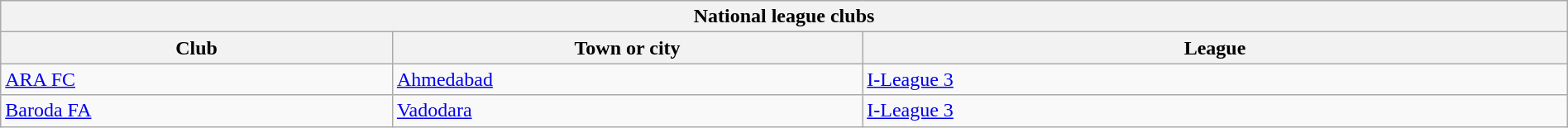<table class="wikitable sortable" width="100%">
<tr>
<th colspan="3">National league clubs</th>
</tr>
<tr>
<th !width="25%">Club</th>
<th width="30%">Town or city</th>
<th width="45%">League</th>
</tr>
<tr>
<td><a href='#'>ARA FC</a></td>
<td><a href='#'>Ahmedabad</a></td>
<td><a href='#'>I-League 3</a></td>
</tr>
<tr>
<td><a href='#'>Baroda FA</a></td>
<td><a href='#'>Vadodara</a></td>
<td><a href='#'>I-League 3</a></td>
</tr>
</table>
